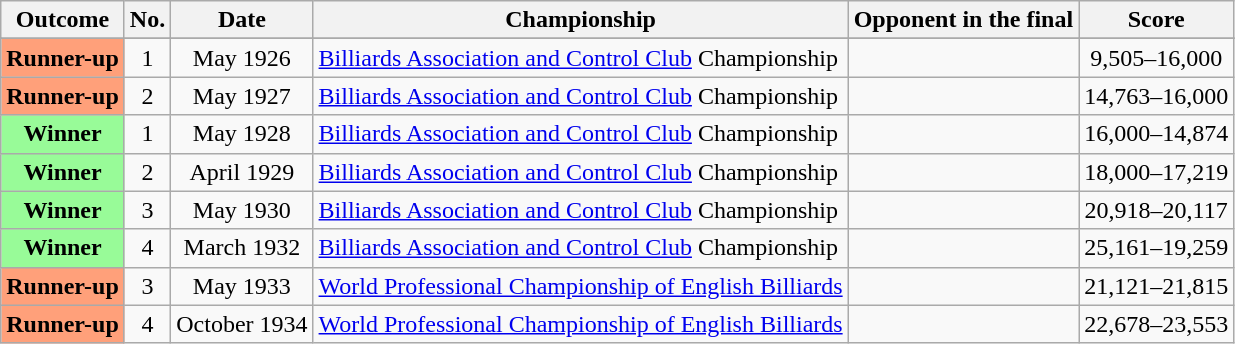<table class="sortable wikitable plainrowheaders">
<tr>
<th scope="col">Outcome</th>
<th scope="col">No.</th>
<th scope="col">Date</th>
<th scope="col">Championship</th>
<th scope="col">Opponent in the final</th>
<th scope="col">Score</th>
</tr>
<tr style="background:#e5d1cb;">
</tr>
<tr>
<th scope="row" style="background:#ffa07a;">Runner-up</th>
<td align="center">1</td>
<td style="text-align:center">May 1926</td>
<td><a href='#'>Billiards Association and Control Club</a> Championship</td>
<td data-sort-value="Newman, Tom"></td>
<td style="text-align:center">9,505–16,000</td>
</tr>
<tr>
<th scope="row" style="background:#ffa07a;">Runner-up</th>
<td align="center">2</td>
<td style="text-align:center">May 1927</td>
<td><a href='#'>Billiards Association and Control Club</a> Championship</td>
<td data-sort-value="Newman, Tom"></td>
<td style="text-align:center">14,763–16,000</td>
</tr>
<tr>
<th scope="row" style="background:#98FB98">Winner</th>
<td align="center">1</td>
<td style="text-align:center">May 1928</td>
<td><a href='#'>Billiards Association and Control Club</a> Championship</td>
<td data-sort-value="Newman, Tom"></td>
<td style="text-align:center">16,000–14,874</td>
</tr>
<tr>
<th scope="row" style="background:#98FB98">Winner</th>
<td align="center">2</td>
<td style="text-align:center">April 1929</td>
<td><a href='#'>Billiards Association and Control Club</a> Championship</td>
<td data-sort-value="Newman, Tom"></td>
<td style="text-align:center">18,000–17,219</td>
</tr>
<tr>
<th scope="row" style="background:#98FB98">Winner</th>
<td align="center">3</td>
<td style="text-align:center">May 1930</td>
<td><a href='#'>Billiards Association and Control Club</a> Championship</td>
<td data-sort-value="Newman, Tom"></td>
<td " style="text-align:center">20,918–20,117</td>
</tr>
<tr>
<th scope="row" style="background:#98FB98">Winner</th>
<td align="center">4</td>
<td style="text-align:center">March 1932</td>
<td><a href='#'>Billiards Association and Control Club</a> Championship</td>
<td data-sort-value="McConachy, Clark"></td>
<td style="text-align:center">25,161–19,259</td>
</tr>
<tr>
<th scope="row" style="background:#ffa07a;">Runner-up</th>
<td align="center">3</td>
<td style="text-align:center">May 1933</td>
<td><a href='#'>World Professional Championship of English Billiards</a></td>
<td data-sort-value="Lindrum, Walter"></td>
<td style="text-align:center">21,121–21,815</td>
</tr>
<tr>
<th scope="row" style="background:#ffa07a;">Runner-up</th>
<td align="center">4</td>
<td style="text-align:center">October 1934</td>
<td><a href='#'>World Professional Championship of English Billiards</a></td>
<td data-sort-value="Lindrum, Walter"></td>
<td style="text-align:center">22,678–23,553</td>
</tr>
</table>
